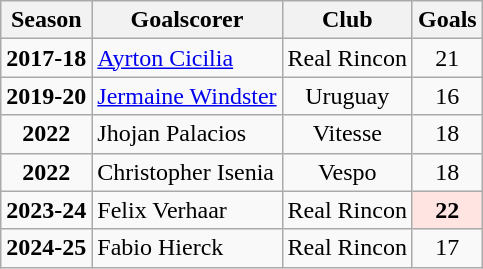<table class="wikitable" style="text-align:center;">
<tr>
<th>Season</th>
<th>Goalscorer</th>
<th>Club</th>
<th>Goals</th>
</tr>
<tr>
<td><strong>2017-18</strong></td>
<td align=left> <a href='#'>Ayrton Cicilia</a></td>
<td>Real Rincon</td>
<td>21</td>
</tr>
<tr>
<td><strong>2019-20</strong></td>
<td align=left> <a href='#'>Jermaine Windster</a></td>
<td>Uruguay</td>
<td>16</td>
</tr>
<tr>
<td><strong>2022</strong></td>
<td align=left>Jhojan Palacios</td>
<td>Vitesse</td>
<td>18</td>
</tr>
<tr>
<td><strong>2022</strong></td>
<td align=left> Christopher Isenia</td>
<td>Vespo</td>
<td>18</td>
</tr>
<tr>
<td><strong>2023-24</strong></td>
<td align=left> Felix Verhaar</td>
<td>Real Rincon</td>
<td bgcolor=mistyrose><strong>22</strong></td>
</tr>
<tr>
<td><strong>2024-25</strong></td>
<td align=left> Fabio Hierck</td>
<td>Real Rincon</td>
<td>17</td>
</tr>
</table>
